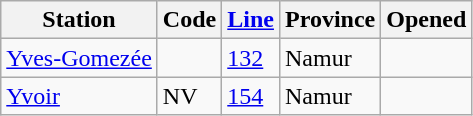<table class="wikitable sortable">
<tr>
<th>Station</th>
<th>Code</th>
<th><a href='#'>Line</a></th>
<th>Province</th>
<th>Opened</th>
</tr>
<tr>
<td><a href='#'>Yves-Gomezée</a></td>
<td></td>
<td><a href='#'>132</a></td>
<td>Namur</td>
<td></td>
</tr>
<tr>
<td><a href='#'>Yvoir</a></td>
<td>NV</td>
<td><a href='#'>154</a></td>
<td>Namur</td>
<td></td>
</tr>
</table>
